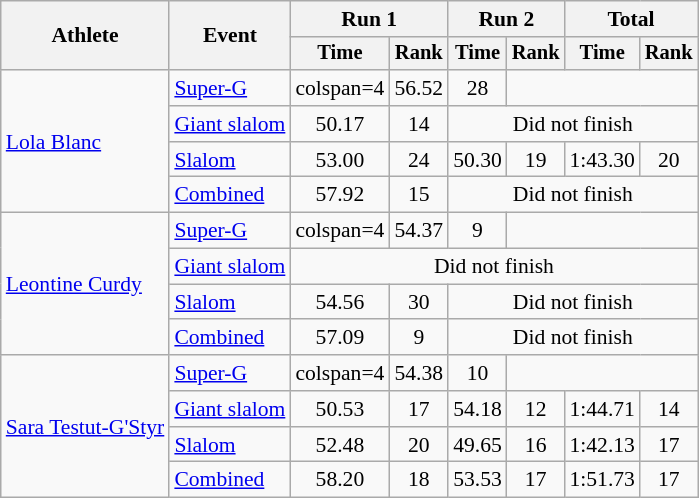<table class="wikitable" style="font-size:90%">
<tr>
<th rowspan=2>Athlete</th>
<th rowspan=2>Event</th>
<th colspan=2>Run 1</th>
<th colspan=2>Run 2</th>
<th colspan=2>Total</th>
</tr>
<tr style="font-size:95%">
<th>Time</th>
<th>Rank</th>
<th>Time</th>
<th>Rank</th>
<th>Time</th>
<th>Rank</th>
</tr>
<tr align=center>
<td align="left" rowspan="4"><a href='#'>Lola Blanc</a></td>
<td align="left"><a href='#'>Super-G</a></td>
<td>colspan=4</td>
<td>56.52</td>
<td>28</td>
</tr>
<tr align=center>
<td align="left"><a href='#'>Giant slalom</a></td>
<td>50.17</td>
<td>14</td>
<td colspan=4>Did not finish</td>
</tr>
<tr align=center>
<td align="left"><a href='#'>Slalom</a></td>
<td>53.00</td>
<td>24</td>
<td>50.30</td>
<td>19</td>
<td>1:43.30</td>
<td>20</td>
</tr>
<tr align=center>
<td align="left"><a href='#'>Combined</a></td>
<td>57.92</td>
<td>15</td>
<td colspan=4>Did not finish</td>
</tr>
<tr align="center">
<td align="left" rowspan="4"><a href='#'>Leontine Curdy</a></td>
<td align="left"><a href='#'>Super-G</a></td>
<td>colspan=4</td>
<td>54.37</td>
<td>9</td>
</tr>
<tr align=center>
<td align="left"><a href='#'>Giant slalom</a></td>
<td colspan=6>Did not finish</td>
</tr>
<tr align=center>
<td align="left"><a href='#'>Slalom</a></td>
<td>54.56</td>
<td>30</td>
<td colspan=4>Did not finish</td>
</tr>
<tr align=center>
<td align="left"><a href='#'>Combined</a></td>
<td>57.09</td>
<td>9</td>
<td colspan=4>Did not finish</td>
</tr>
<tr align="center">
<td align="left" rowspan="4"><a href='#'>Sara Testut-G'Styr</a></td>
<td align="left"><a href='#'>Super-G</a></td>
<td>colspan=4</td>
<td>54.38</td>
<td>10</td>
</tr>
<tr align=center>
<td align="left"><a href='#'>Giant slalom</a></td>
<td>50.53</td>
<td>17</td>
<td>54.18</td>
<td>12</td>
<td>1:44.71</td>
<td>14</td>
</tr>
<tr align=center>
<td align="left"><a href='#'>Slalom</a></td>
<td>52.48</td>
<td>20</td>
<td>49.65</td>
<td>16</td>
<td>1:42.13</td>
<td>17</td>
</tr>
<tr align=center>
<td align="left"><a href='#'>Combined</a></td>
<td>58.20</td>
<td>18</td>
<td>53.53</td>
<td>17</td>
<td>1:51.73</td>
<td>17</td>
</tr>
</table>
